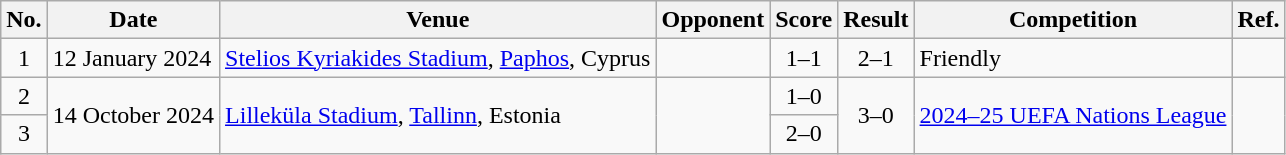<table class="wikitable sortable">
<tr>
<th scope="col">No.</th>
<th scope="col">Date</th>
<th scope="col">Venue</th>
<th scope="col">Opponent</th>
<th scope="col">Score</th>
<th scope="col">Result</th>
<th scope="col">Competition</th>
<th>Ref.</th>
</tr>
<tr>
<td align="center">1</td>
<td>12 January 2024</td>
<td><a href='#'>Stelios Kyriakides Stadium</a>, <a href='#'>Paphos</a>, Cyprus</td>
<td></td>
<td align="center">1–1</td>
<td align="center">2–1</td>
<td>Friendly</td>
<td></td>
</tr>
<tr>
<td align="center">2</td>
<td rowspan=2>14 October 2024</td>
<td rowspan=2><a href='#'>Lilleküla Stadium</a>, <a href='#'>Tallinn</a>, Estonia</td>
<td rowspan=2></td>
<td align="center">1–0</td>
<td rowspan=2 align="center">3–0</td>
<td rowspan=2><a href='#'>2024–25 UEFA Nations League</a></td>
<td rowspan=2></td>
</tr>
<tr>
<td align="center">3</td>
<td align="center">2–0</td>
</tr>
</table>
